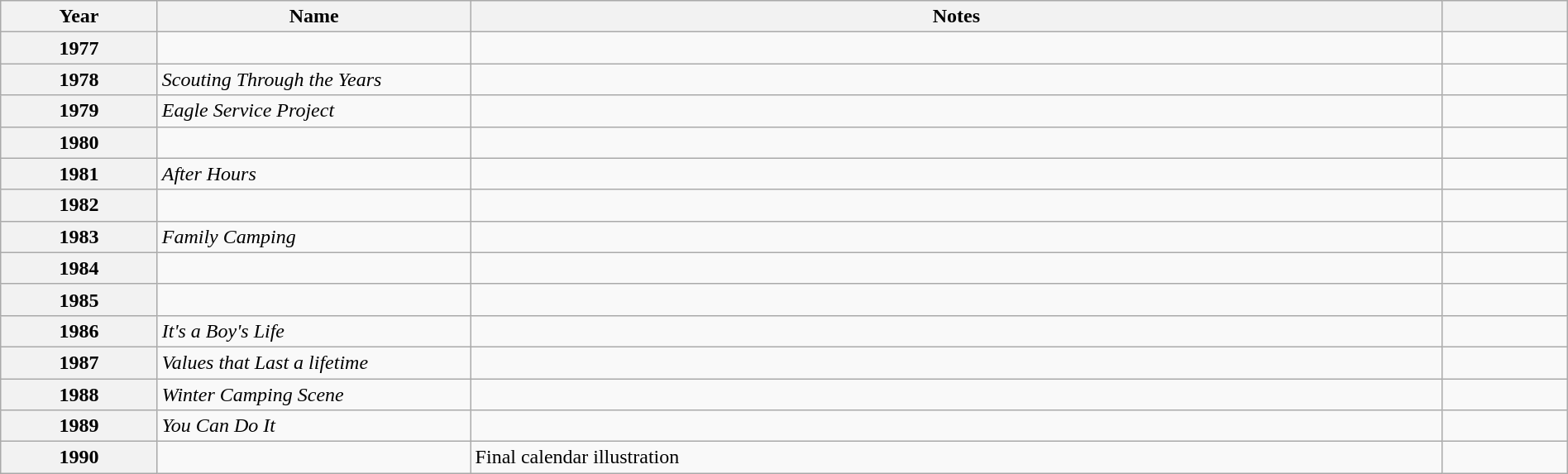<table class="wikitable sortable" style="width:100%;">
<tr>
<th scope="col" style="width:10%;">Year</th>
<th scope="col" style="width:20%;">Name</th>
<th scope="col" style="width:*%" class="unsortable">Notes</th>
<th scope="col" style="width:8%;" class="unsortable"></th>
</tr>
<tr>
<th scope="row" style="text-align:center;" rowspan="1">1977</th>
<td></td>
<td></td>
<td style="text-align:center;"></td>
</tr>
<tr>
<th scope="row" style="text-align:center;" rowspan="1">1978</th>
<td><em>Scouting Through the Years</em></td>
<td></td>
<td style="text-align:center;"></td>
</tr>
<tr>
<th scope="row" style="text-align:center;" rowspan="1">1979</th>
<td><em>Eagle Service Project</em></td>
<td></td>
<td style="text-align:center;"></td>
</tr>
<tr>
<th scope="row" style="text-align:center;" rowspan="1">1980</th>
<td></td>
<td></td>
<td style="text-align:center;"></td>
</tr>
<tr>
<th scope="row" style="text-align:center;" rowspan="1">1981</th>
<td><em>After Hours</em></td>
<td></td>
<td style="text-align:center;"></td>
</tr>
<tr>
<th scope="row" style="text-align:center;" rowspan="1">1982</th>
<td></td>
<td></td>
<td style="text-align:center;"></td>
</tr>
<tr>
<th scope="row" style="text-align:center;" rowspan="1">1983</th>
<td><em>Family Camping</em></td>
<td></td>
<td style="text-align:center;"></td>
</tr>
<tr>
<th scope="row" style="text-align:center;" rowspan="1">1984</th>
<td></td>
<td></td>
<td style="text-align:center;"></td>
</tr>
<tr>
<th scope="row" style="text-align:center;" rowspan="1">1985</th>
<td></td>
<td></td>
<td style="text-align:center;"></td>
</tr>
<tr>
<th scope="row" style="text-align:center;" rowspan="1">1986</th>
<td><em>It's a Boy's Life</em></td>
<td></td>
<td style="text-align:center;"></td>
</tr>
<tr>
<th scope="row" style="text-align:center;" rowspan="1">1987</th>
<td><em>Values that Last a lifetime</em></td>
<td></td>
<td style="text-align:center;"></td>
</tr>
<tr>
<th scope="row" style="text-align:center;" rowspan="1">1988</th>
<td><em>Winter Camping Scene</em></td>
<td></td>
<td style="text-align:center;"></td>
</tr>
<tr>
<th scope="row" style="text-align:center;" rowspan="1">1989</th>
<td><em>You Can Do It</em></td>
<td></td>
<td style="text-align:center;"></td>
</tr>
<tr>
<th scope="row" style="text-align:center;" rowspan="1">1990</th>
<td></td>
<td>Final calendar illustration</td>
<td style="text-align:center;"></td>
</tr>
</table>
